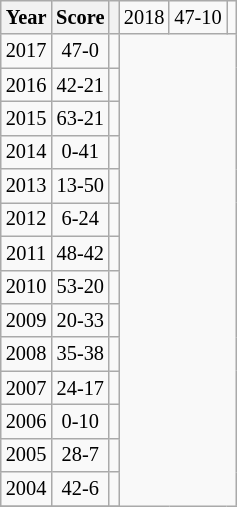<table style="text-align:center; float:right; font-size:85%; margin-left:2em; margin:auto;"  class="wikitable">
<tr>
<th>Year</th>
<th>Score</th>
<th></th>
<td>2018</td>
<td>47-10</td>
<td></td>
</tr>
<tr>
<td>2017</td>
<td>47-0</td>
<td></td>
</tr>
<tr>
<td>2016</td>
<td>42-21</td>
<td></td>
</tr>
<tr>
<td>2015</td>
<td>63-21</td>
<td></td>
</tr>
<tr>
<td>2014</td>
<td>0-41</td>
<td></td>
</tr>
<tr>
<td>2013</td>
<td>13-50</td>
<td></td>
</tr>
<tr>
<td>2012</td>
<td>6-24</td>
<td></td>
</tr>
<tr>
<td>2011</td>
<td>48-42</td>
<td></td>
</tr>
<tr>
<td>2010</td>
<td>53-20</td>
<td></td>
</tr>
<tr>
<td>2009</td>
<td>20-33</td>
<td></td>
</tr>
<tr>
<td>2008</td>
<td>35-38</td>
<td></td>
</tr>
<tr>
<td>2007</td>
<td>24-17</td>
<td></td>
</tr>
<tr>
<td>2006</td>
<td>0-10</td>
<td></td>
</tr>
<tr>
<td>2005</td>
<td>28-7</td>
<td></td>
</tr>
<tr>
<td>2004</td>
<td>42-6</td>
<td></td>
</tr>
<tr>
</tr>
</table>
